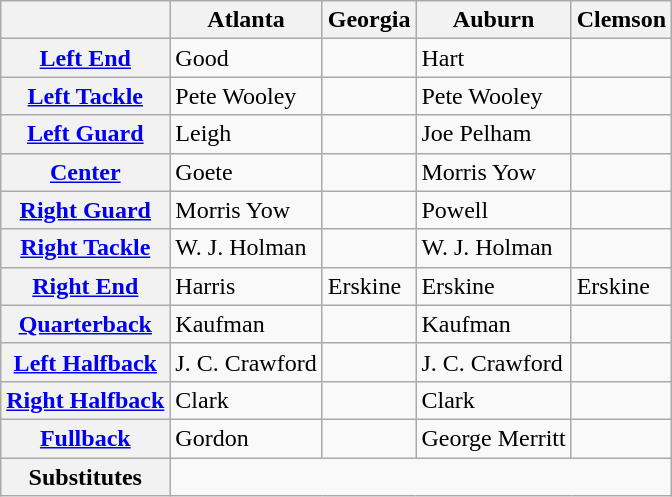<table class=wikitable>
<tr>
<th></th>
<th>Atlanta</th>
<th>Georgia</th>
<th>Auburn</th>
<th>Clemson</th>
</tr>
<tr>
<th><a href='#'>Left End</a></th>
<td>Good</td>
<td></td>
<td>Hart</td>
<td></td>
</tr>
<tr>
<th><a href='#'>Left Tackle</a></th>
<td>Pete Wooley</td>
<td></td>
<td>Pete Wooley</td>
<td></td>
</tr>
<tr>
<th><a href='#'>Left Guard</a></th>
<td>Leigh</td>
<td></td>
<td>Joe Pelham</td>
<td></td>
</tr>
<tr>
<th><a href='#'>Center</a></th>
<td>Goete</td>
<td></td>
<td>Morris Yow</td>
<td></td>
</tr>
<tr>
<th><a href='#'>Right Guard</a></th>
<td>Morris Yow</td>
<td></td>
<td>Powell</td>
<td></td>
</tr>
<tr>
<th><a href='#'>Right Tackle</a></th>
<td>W. J. Holman</td>
<td></td>
<td>W. J. Holman</td>
<td></td>
</tr>
<tr>
<th><a href='#'>Right End</a></th>
<td>Harris</td>
<td>Erskine</td>
<td>Erskine</td>
<td>Erskine</td>
</tr>
<tr>
<th><a href='#'>Quarterback</a></th>
<td>Kaufman</td>
<td></td>
<td>Kaufman</td>
<td></td>
</tr>
<tr>
<th><a href='#'>Left Halfback</a></th>
<td>J. C. Crawford</td>
<td></td>
<td>J. C. Crawford</td>
<td></td>
</tr>
<tr>
<th><a href='#'>Right Halfback</a></th>
<td>Clark</td>
<td></td>
<td>Clark</td>
<td></td>
</tr>
<tr>
<th><a href='#'>Fullback</a></th>
<td>Gordon</td>
<td></td>
<td>George Merritt</td>
<td></td>
</tr>
<tr>
<th>Substitutes</th>
<td colspan="4"></td>
</tr>
</table>
